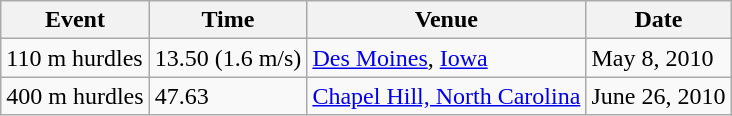<table class="wikitable">
<tr>
<th>Event</th>
<th>Time</th>
<th>Venue</th>
<th>Date</th>
</tr>
<tr>
<td>110 m hurdles</td>
<td>13.50 (1.6 m/s)</td>
<td><a href='#'>Des Moines</a>, <a href='#'>Iowa</a></td>
<td>May 8, 2010</td>
</tr>
<tr>
<td>400 m hurdles</td>
<td>47.63</td>
<td><a href='#'>Chapel Hill, North Carolina</a></td>
<td>June 26, 2010</td>
</tr>
</table>
